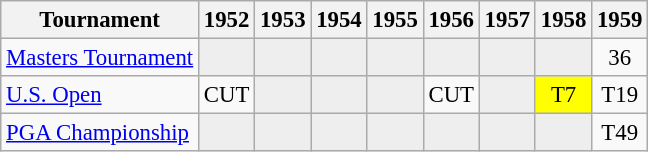<table class="wikitable" style="font-size:95%;text-align:center;">
<tr>
<th>Tournament</th>
<th>1952</th>
<th>1953</th>
<th>1954</th>
<th>1955</th>
<th>1956</th>
<th>1957</th>
<th>1958</th>
<th>1959</th>
</tr>
<tr>
<td align=left><a href='#'>Masters Tournament</a></td>
<td style="background:#eeeeee;"></td>
<td style="background:#eeeeee;"></td>
<td style="background:#eeeeee;"></td>
<td style="background:#eeeeee;"></td>
<td style="background:#eeeeee;"></td>
<td style="background:#eeeeee;"></td>
<td style="background:#eeeeee;"></td>
<td>36</td>
</tr>
<tr>
<td align=left><a href='#'>U.S. Open</a></td>
<td>CUT</td>
<td style="background:#eeeeee;"></td>
<td style="background:#eeeeee;"></td>
<td style="background:#eeeeee;"></td>
<td>CUT</td>
<td style="background:#eeeeee;"></td>
<td style="background:yellow;">T7</td>
<td>T19</td>
</tr>
<tr>
<td align=left><a href='#'>PGA Championship</a></td>
<td style="background:#eeeeee;"></td>
<td style="background:#eeeeee;"></td>
<td style="background:#eeeeee;"></td>
<td style="background:#eeeeee;"></td>
<td style="background:#eeeeee;"></td>
<td style="background:#eeeeee;"></td>
<td style="background:#eeeeee;"></td>
<td>T49</td>
</tr>
</table>
